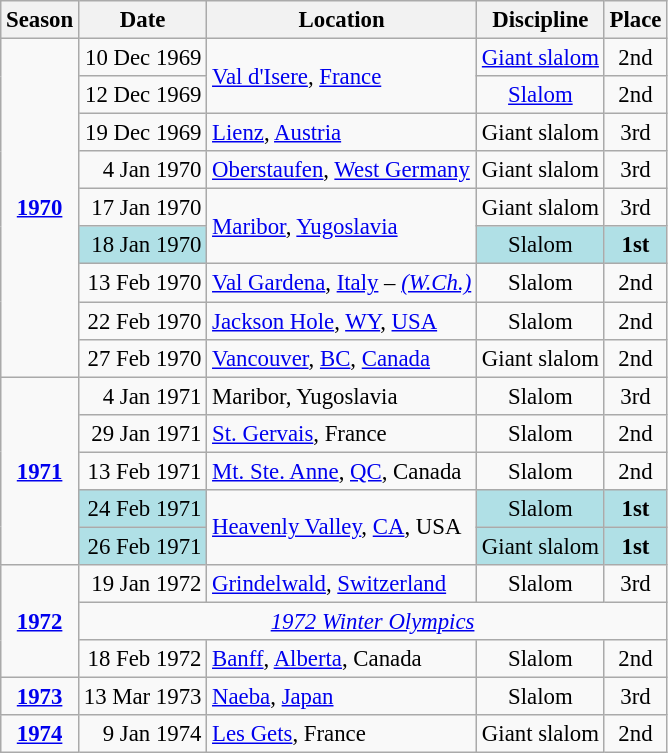<table class="wikitable" style="text-align:center; font-size:95%;">
<tr>
<th>Season</th>
<th>Date</th>
<th>Location</th>
<th>Discipline</th>
<th>Place</th>
</tr>
<tr>
<td rowspan=9><strong><a href='#'>1970</a></strong></td>
<td align=right>10 Dec 1969</td>
<td rowspan=2 align=left> <a href='#'>Val d'Isere</a>, <a href='#'>France</a></td>
<td><a href='#'>Giant slalom</a></td>
<td>2nd</td>
</tr>
<tr>
<td align=right>12 Dec 1969</td>
<td><a href='#'>Slalom</a></td>
<td>2nd</td>
</tr>
<tr>
<td align=right>19 Dec 1969</td>
<td align=left> <a href='#'>Lienz</a>, <a href='#'>Austria</a></td>
<td>Giant slalom</td>
<td>3rd</td>
</tr>
<tr>
<td align=right>4 Jan 1970</td>
<td align=left> <a href='#'>Oberstaufen</a>, <a href='#'>West Germany</a></td>
<td>Giant slalom</td>
<td>3rd</td>
</tr>
<tr>
<td align=right>17 Jan 1970</td>
<td rowspan=2 align=left> <a href='#'>Maribor</a>, <a href='#'>Yugoslavia</a></td>
<td>Giant slalom</td>
<td>3rd</td>
</tr>
<tr bgcolor="#BOEOE6">
<td align=right>18 Jan 1970</td>
<td>Slalom</td>
<td><strong>1st</strong></td>
</tr>
<tr>
<td align=right>13 Feb 1970</td>
<td align=left> <a href='#'>Val Gardena</a>, <a href='#'>Italy</a>  – <a href='#'><em>(W.Ch.)</em></a></td>
<td>Slalom</td>
<td>2nd</td>
</tr>
<tr>
<td align=right>22 Feb 1970</td>
<td align=left> <a href='#'>Jackson Hole</a>, <a href='#'>WY</a>, <a href='#'>USA</a></td>
<td>Slalom</td>
<td>2nd</td>
</tr>
<tr>
<td align=right>27 Feb 1970</td>
<td align=left> <a href='#'>Vancouver</a>, <a href='#'>BC</a>, <a href='#'>Canada</a></td>
<td>Giant slalom</td>
<td>2nd</td>
</tr>
<tr>
<td rowspan=5><strong><a href='#'>1971</a></strong></td>
<td align=right>4 Jan 1971</td>
<td align=left> Maribor, Yugoslavia</td>
<td>Slalom</td>
<td>3rd</td>
</tr>
<tr>
<td align=right>29 Jan 1971</td>
<td align=left> <a href='#'>St. Gervais</a>, France</td>
<td>Slalom</td>
<td>2nd</td>
</tr>
<tr>
<td align=right>13 Feb 1971</td>
<td align=left> <a href='#'>Mt. Ste. Anne</a>, <a href='#'>QC</a>, Canada</td>
<td>Slalom</td>
<td>2nd</td>
</tr>
<tr>
<td bgcolor="#BOEOE6" align=right>24 Feb 1971</td>
<td rowspan=2 align=left> <a href='#'>Heavenly Valley</a>, <a href='#'>CA</a>, USA</td>
<td bgcolor="#BOEOE6">Slalom</td>
<td bgcolor="#BOEOE6"><strong>1st</strong></td>
</tr>
<tr bgcolor="#BOEOE6">
<td align=right>26 Feb 1971</td>
<td>Giant slalom</td>
<td><strong>1st</strong></td>
</tr>
<tr>
<td rowspan=3><strong><a href='#'>1972</a></strong></td>
<td align=right>19 Jan 1972</td>
<td align=left> <a href='#'>Grindelwald</a>, <a href='#'>Switzerland</a></td>
<td>Slalom</td>
<td>3rd</td>
</tr>
<tr>
<td colspan=4> <a href='#'><em>1972 Winter Olympics</em></a></td>
</tr>
<tr>
<td align=right>18 Feb 1972</td>
<td align=left> <a href='#'>Banff</a>, <a href='#'>Alberta</a>, Canada</td>
<td>Slalom</td>
<td>2nd</td>
</tr>
<tr>
<td><strong><a href='#'>1973</a></strong></td>
<td align=right>13 Mar 1973</td>
<td align=left> <a href='#'>Naeba</a>, <a href='#'>Japan</a></td>
<td>Slalom</td>
<td>3rd</td>
</tr>
<tr>
<td><strong><a href='#'>1974</a></strong></td>
<td align=right>9 Jan 1974</td>
<td align=left> <a href='#'>Les Gets</a>, France</td>
<td>Giant slalom</td>
<td>2nd</td>
</tr>
</table>
